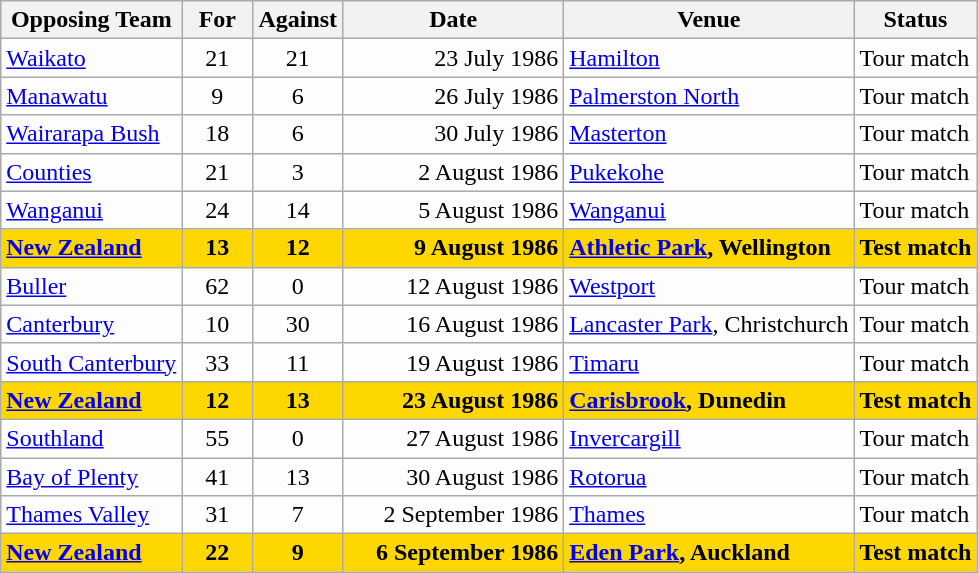<table class=wikitable>
<tr>
<th>Opposing Team</th>
<th>For</th>
<th>Against</th>
<th>Date</th>
<th>Venue</th>
<th>Status</th>
</tr>
<tr bgcolor=#fdfdfd>
<td><a href='#'>Waikato</a></td>
<td align=center width=40>21</td>
<td align=center width=40>21</td>
<td width=140 align=right>23 July 1986</td>
<td><a href='#'>Hamilton</a></td>
<td>Tour match</td>
</tr>
<tr bgcolor=#fdfdfd>
<td><a href='#'>Manawatu</a></td>
<td align=center width=40>9</td>
<td align=center width=40>6</td>
<td width=140 align=right>26 July 1986</td>
<td><a href='#'>Palmerston North</a></td>
<td>Tour match</td>
</tr>
<tr bgcolor=#fdfdfd>
<td><a href='#'>Wairarapa Bush</a></td>
<td align=center width=40>18</td>
<td align=center width=40>6</td>
<td width=140 align=right>30 July 1986</td>
<td><a href='#'>Masterton</a></td>
<td>Tour match</td>
</tr>
<tr bgcolor=#fdfdfd>
<td><a href='#'>Counties</a></td>
<td align=center width=40>21</td>
<td align=center width=40>3</td>
<td width=140 align=right>2 August 1986</td>
<td><a href='#'>Pukekohe</a></td>
<td>Tour match</td>
</tr>
<tr bgcolor=#fdfdfd>
<td><a href='#'>Wanganui</a></td>
<td align=center width=40>24</td>
<td align=center width=40>14</td>
<td width=140 align=right>5 August 1986</td>
<td><a href='#'>Wanganui</a></td>
<td>Tour match</td>
</tr>
<tr bgcolor=gold>
<td><strong><a href='#'>New Zealand</a></strong></td>
<td align=center width=40><strong>13</strong></td>
<td align=center width=40><strong>12</strong></td>
<td width=140 align=right><strong>9 August 1986</strong></td>
<td><strong><a href='#'>Athletic Park</a>, Wellington</strong></td>
<td><strong>Test match</strong></td>
</tr>
<tr bgcolor=#fdfdfd>
<td><a href='#'>Buller</a></td>
<td align=center width=40>62</td>
<td align=center width=40>0</td>
<td width=140 align=right>12 August 1986</td>
<td><a href='#'>Westport</a></td>
<td>Tour match</td>
</tr>
<tr bgcolor=#fdfdfd>
<td><a href='#'>Canterbury</a></td>
<td align=center width=40>10</td>
<td align=center width=40>30</td>
<td width=140 align=right>16 August 1986</td>
<td><a href='#'>Lancaster Park</a>, Christchurch</td>
<td>Tour match</td>
</tr>
<tr bgcolor=#fdfdfd>
<td><a href='#'>South Canterbury</a></td>
<td align=center width=40>33</td>
<td align=center width=40>11</td>
<td width=140 align=right>19 August 1986</td>
<td><a href='#'>Timaru</a></td>
<td>Tour match</td>
</tr>
<tr bgcolor=gold>
<td><strong><a href='#'>New Zealand</a></strong></td>
<td align=center width=40><strong>12</strong></td>
<td align=center width=40><strong>13</strong></td>
<td width=140 align=right><strong>23 August 1986</strong></td>
<td><strong><a href='#'>Carisbrook</a>, Dunedin</strong></td>
<td><strong>Test match</strong></td>
</tr>
<tr bgcolor=#fdfdfd>
<td><a href='#'>Southland</a></td>
<td align=center width=40>55</td>
<td align=center width=40>0</td>
<td width=140 align=right>27 August 1986</td>
<td><a href='#'>Invercargill</a></td>
<td>Tour match</td>
</tr>
<tr bgcolor=#fdfdfd>
<td><a href='#'>Bay of Plenty</a></td>
<td align=center width=40>41</td>
<td align=center width=40>13</td>
<td width=140 align=right>30 August 1986</td>
<td><a href='#'>Rotorua</a></td>
<td>Tour match</td>
</tr>
<tr bgcolor=#fdfdfd>
<td><a href='#'>Thames Valley</a></td>
<td align=center width=40>31</td>
<td align=center width=40>7</td>
<td width=140 align=right>2 September 1986</td>
<td><a href='#'>Thames</a></td>
<td>Tour match</td>
</tr>
<tr bgcolor=gold>
<td><strong><a href='#'>New Zealand</a></strong></td>
<td align=center width=40><strong>22</strong></td>
<td align=center width=40><strong>9</strong></td>
<td width=140 align=right><strong>6 September 1986</strong></td>
<td><strong><a href='#'>Eden Park</a>, Auckland</strong></td>
<td><strong>Test match</strong></td>
</tr>
</table>
